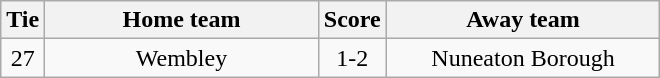<table class="wikitable" style="text-align:center;">
<tr>
<th width=20>Tie</th>
<th width=175>Home team</th>
<th width=20>Score</th>
<th width=175>Away team</th>
</tr>
<tr>
<td>27</td>
<td>Wembley</td>
<td>1-2</td>
<td>Nuneaton Borough</td>
</tr>
</table>
